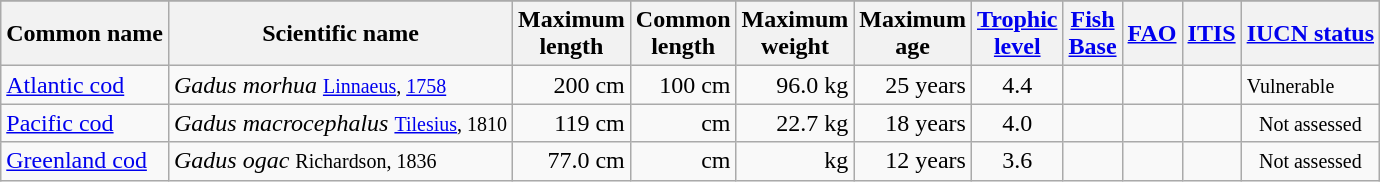<table class="wikitable collapsible">
<tr>
</tr>
<tr>
<th>Common name</th>
<th>Scientific name</th>
<th>Maximum<br>length</th>
<th>Common<br>length</th>
<th>Maximum<br>weight</th>
<th>Maximum<br>age</th>
<th><a href='#'>Trophic<br>level</a></th>
<th><a href='#'>Fish<br>Base</a></th>
<th><a href='#'>FAO</a></th>
<th><a href='#'>ITIS</a></th>
<th><a href='#'>IUCN status</a></th>
</tr>
<tr>
<td><a href='#'>Atlantic cod</a></td>
<td><em>Gadus morhua</em> <small><a href='#'>Linnaeus</a>, <a href='#'>1758</a></small></td>
<td style="text-align:right;">200 cm</td>
<td style="text-align:right;">100 cm</td>
<td style="text-align:right;">96.0 kg</td>
<td style="text-align:right;">25 years</td>
<td style="text-align:center;">4.4</td>
<td style="text-align:center;"></td>
<td style="text-align:center;"></td>
<td style="text-align:center;"></td>
<td> <small>Vulnerable</small></td>
</tr>
<tr>
<td><a href='#'>Pacific cod</a></td>
<td><em>Gadus macrocephalus</em> <small><a href='#'>Tilesius</a>, 1810</small></td>
<td style="text-align:right;">119 cm</td>
<td style="text-align:right;">cm</td>
<td style="text-align:right;">22.7 kg</td>
<td style="text-align:right;">18 years</td>
<td style="text-align:center;">4.0</td>
<td style="text-align:center;"></td>
<td style="text-align:center;"></td>
<td style="text-align:center;"></td>
<td style="text-align:center;"><small>Not assessed</small></td>
</tr>
<tr>
<td><a href='#'>Greenland cod</a></td>
<td><em>Gadus ogac</em> <small>Richardson, 1836</small></td>
<td style="text-align:right;">77.0 cm</td>
<td style="text-align:right;">cm</td>
<td style="text-align:right;">kg</td>
<td style="text-align:right;">12 years</td>
<td style="text-align:center;">3.6</td>
<td style="text-align:center;"></td>
<td style="text-align:center;"></td>
<td style="text-align:center;"></td>
<td style="text-align:center;"><small>Not assessed</small></td>
</tr>
</table>
